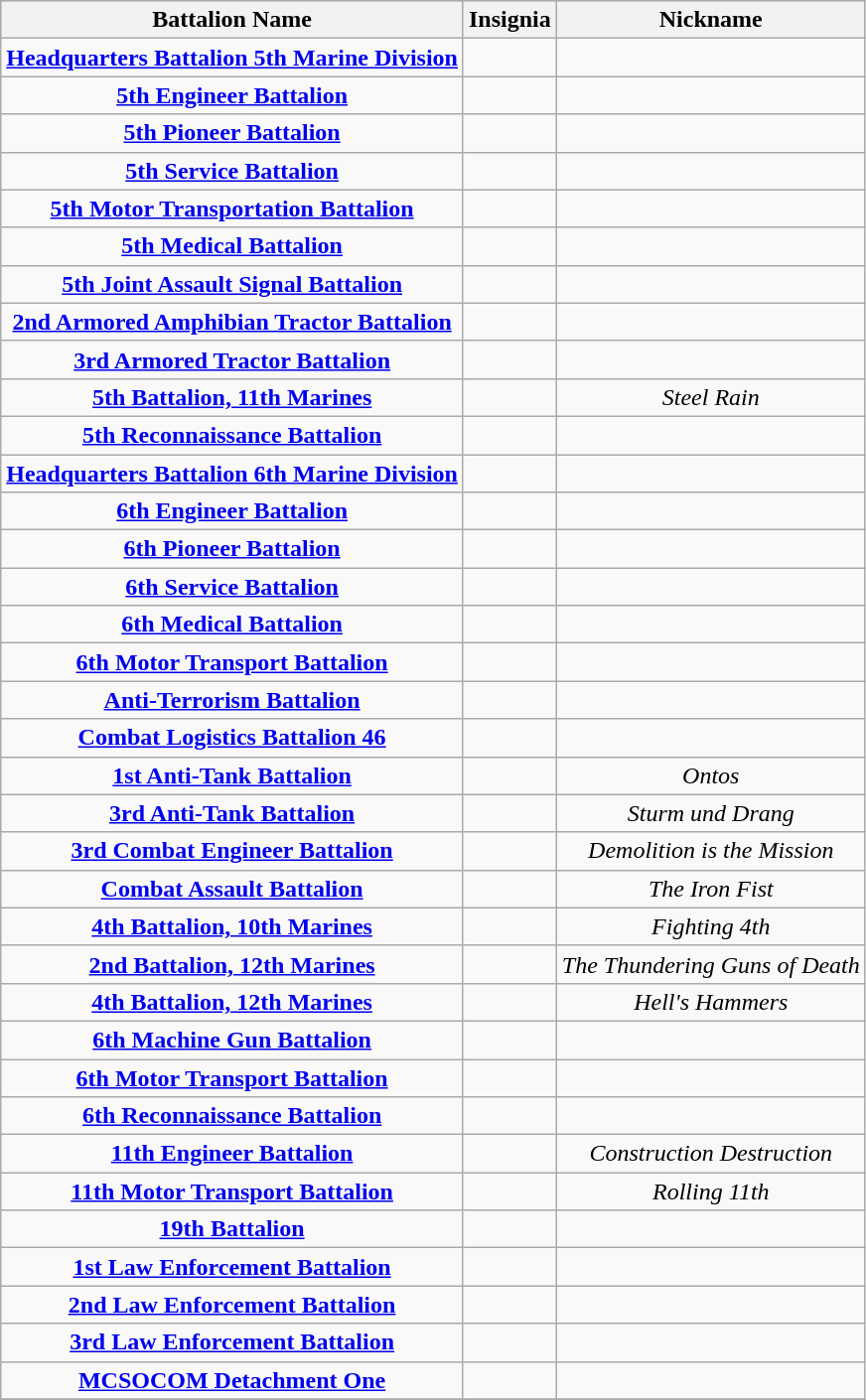<table class="wikitable" style="text-align:center;">
<tr style="background:#ccc;">
<th><strong>Battalion Name</strong></th>
<th><strong>Insignia</strong></th>
<th><strong>Nickname</strong></th>
</tr>
<tr>
<td><strong><a href='#'>Headquarters Battalion 5th Marine Division</a></strong></td>
<td></td>
<td></td>
</tr>
<tr>
<td><strong><a href='#'>5th Engineer Battalion</a></strong></td>
<td></td>
<td></td>
</tr>
<tr>
<td><strong><a href='#'>5th Pioneer Battalion</a></strong></td>
<td></td>
<td></td>
</tr>
<tr>
<td><strong><a href='#'>5th Service Battalion</a></strong></td>
<td></td>
<td></td>
</tr>
<tr>
<td><strong><a href='#'>5th Motor Transportation Battalion</a></strong></td>
<td></td>
<td></td>
</tr>
<tr>
<td><strong><a href='#'>5th Medical Battalion</a></strong></td>
<td></td>
<td></td>
</tr>
<tr>
<td><strong><a href='#'>5th Joint Assault Signal Battalion</a></strong></td>
<td></td>
<td></td>
</tr>
<tr>
<td><strong><a href='#'>2nd Armored Amphibian Tractor Battalion</a></strong></td>
<td></td>
<td></td>
</tr>
<tr>
<td><strong><a href='#'>3rd Armored Tractor Battalion</a></strong></td>
<td></td>
<td></td>
</tr>
<tr>
<td><strong><a href='#'>5th Battalion, 11th Marines</a></strong></td>
<td></td>
<td><em>Steel Rain</em></td>
</tr>
<tr>
<td><strong><a href='#'>5th Reconnaissance Battalion</a></strong></td>
<td></td>
<td></td>
</tr>
<tr>
<td><strong><a href='#'>Headquarters Battalion 6th Marine Division</a></strong></td>
<td></td>
<td></td>
</tr>
<tr>
<td><strong><a href='#'>6th Engineer Battalion</a></strong></td>
<td></td>
<td></td>
</tr>
<tr>
<td><strong><a href='#'>6th Pioneer Battalion</a></strong></td>
<td></td>
<td></td>
</tr>
<tr>
<td><strong><a href='#'>6th Service Battalion</a></strong></td>
<td></td>
<td></td>
</tr>
<tr>
<td><strong><a href='#'>6th Medical Battalion</a></strong></td>
<td></td>
<td></td>
</tr>
<tr>
<td><strong><a href='#'>6th Motor Transport Battalion</a></strong></td>
<td></td>
<td></td>
</tr>
<tr>
<td><strong><a href='#'>Anti-Terrorism Battalion</a></strong></td>
<td></td>
<td></td>
</tr>
<tr>
<td><strong><a href='#'>Combat Logistics Battalion 46</a></strong></td>
<td></td>
<td></td>
</tr>
<tr>
<td><strong><a href='#'>1st Anti-Tank Battalion</a></strong></td>
<td></td>
<td><em>Ontos</em></td>
</tr>
<tr>
<td><strong><a href='#'>3rd Anti-Tank Battalion</a></strong></td>
<td></td>
<td><em>Sturm und Drang</em></td>
</tr>
<tr>
<td><strong><a href='#'>3rd Combat Engineer Battalion</a></strong></td>
<td></td>
<td><em>Demolition is the Mission</em></td>
</tr>
<tr>
<td><strong><a href='#'>Combat Assault Battalion</a></strong></td>
<td></td>
<td><em>The Iron Fist</em></td>
</tr>
<tr>
<td><strong><a href='#'>4th Battalion, 10th Marines</a></strong></td>
<td></td>
<td><em>Fighting 4th</em></td>
</tr>
<tr>
<td><strong><a href='#'>2nd Battalion, 12th Marines</a></strong></td>
<td></td>
<td><em>The Thundering Guns of Death</em></td>
</tr>
<tr>
<td><strong><a href='#'>4th Battalion, 12th Marines</a></strong></td>
<td></td>
<td><em>Hell's Hammers</em></td>
</tr>
<tr>
<td><strong><a href='#'>6th Machine Gun Battalion</a></strong></td>
<td></td>
<td></td>
</tr>
<tr>
<td><strong><a href='#'>6th Motor Transport Battalion</a></strong></td>
<td></td>
<td></td>
</tr>
<tr>
<td><strong><a href='#'>6th Reconnaissance Battalion</a></strong></td>
<td></td>
<td></td>
</tr>
<tr>
<td><strong><a href='#'>11th Engineer Battalion</a></strong></td>
<td></td>
<td><em>Construction Destruction</em></td>
</tr>
<tr>
<td><strong><a href='#'>11th Motor Transport Battalion</a></strong></td>
<td></td>
<td><em>Rolling 11th</em></td>
</tr>
<tr>
<td><strong><a href='#'>19th Battalion</a></strong></td>
<td></td>
<td></td>
</tr>
<tr>
<td><strong><a href='#'>1st Law Enforcement Battalion</a></strong></td>
<td></td>
<td></td>
</tr>
<tr>
<td><strong><a href='#'>2nd Law Enforcement Battalion</a></strong></td>
<td></td>
<td></td>
</tr>
<tr>
<td><strong><a href='#'>3rd Law Enforcement Battalion</a></strong></td>
<td></td>
<td></td>
</tr>
<tr>
<td><strong><a href='#'>MCSOCOM Detachment One</a></strong></td>
<td></td>
<td></td>
</tr>
<tr>
</tr>
</table>
